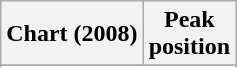<table class="wikitable sortable plainrowheaders" style="text-align:center;">
<tr>
<th align="center">Chart (2008)</th>
<th align="center">Peak<br>position</th>
</tr>
<tr>
</tr>
<tr>
</tr>
</table>
